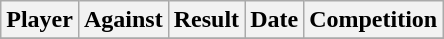<table class="wikitable sortable">
<tr>
<th>Player</th>
<th>Against</th>
<th>Result</th>
<th>Date</th>
<th>Competition</th>
</tr>
<tr>
</tr>
</table>
